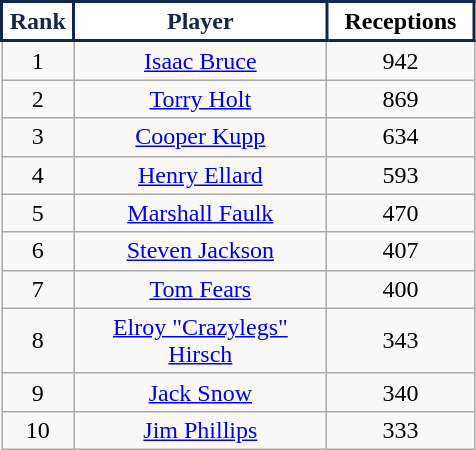<table class="wikitable" style="text-align:center">
<tr>
<th width=40px style="background:#ffffff;color:#13264B;border:2px solid #13264B">Rank</th>
<th width=160px style="background:#ffffff;color:#13264B;border:2px solid #13264B">Player</th>
<th width=90px style="background:#ffffff;color:##13264B;border:2px solid #13264B">Receptions</th>
</tr>
<tr>
<td>1</td>
<td><a href='#'>Isaac Bruce</a></td>
<td>942</td>
</tr>
<tr>
<td>2</td>
<td><a href='#'>Torry Holt</a></td>
<td>869</td>
</tr>
<tr>
<td>3</td>
<td><a href='#'>Cooper Kupp</a></td>
<td>634</td>
</tr>
<tr>
<td>4</td>
<td><a href='#'>Henry Ellard</a></td>
<td>593</td>
</tr>
<tr>
<td>5</td>
<td><a href='#'>Marshall Faulk</a></td>
<td>470</td>
</tr>
<tr>
<td>6</td>
<td><a href='#'>Steven Jackson</a></td>
<td>407</td>
</tr>
<tr>
<td>7</td>
<td><a href='#'>Tom Fears</a></td>
<td>400</td>
</tr>
<tr>
<td>8</td>
<td><a href='#'>Elroy "Crazylegs" Hirsch</a></td>
<td>343</td>
</tr>
<tr>
<td>9</td>
<td><a href='#'>Jack Snow</a></td>
<td>340</td>
</tr>
<tr>
<td>10</td>
<td><a href='#'>Jim Phillips</a></td>
<td>333</td>
</tr>
</table>
